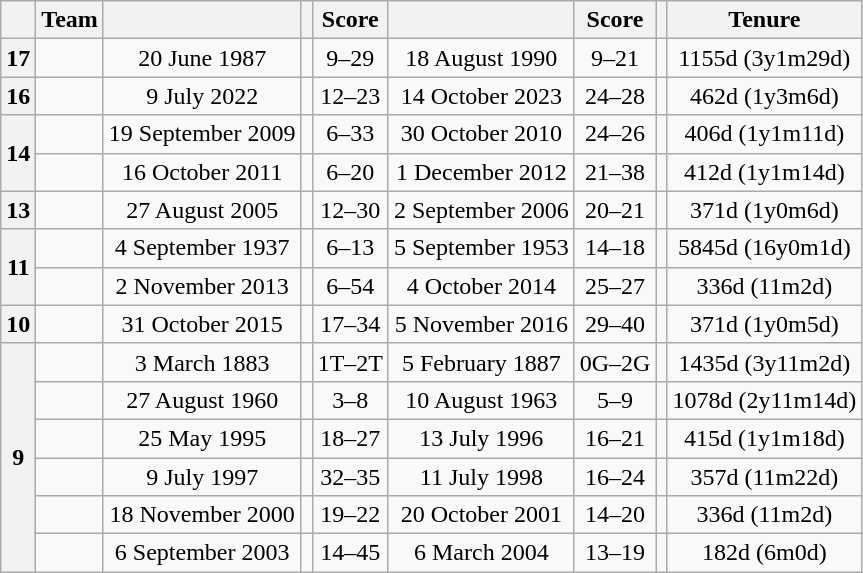<table class="wikitable sortable">
<tr>
<th></th>
<th>Team</th>
<th></th>
<th></th>
<th>Score</th>
<th></th>
<th>Score</th>
<th></th>
<th>Tenure</th>
</tr>
<tr>
<th>17</th>
<td></td>
<td style="text-align: center;">20 June 1987</td>
<td></td>
<td style="text-align: center;">9–29</td>
<td style="text-align: center;">18 August 1990</td>
<td style="text-align: center;">9–21</td>
<td></td>
<td style="text-align: center;">1155d (3y1m29d)</td>
</tr>
<tr>
<th>16</th>
<td></td>
<td style="text-align: center;">9 July 2022</td>
<td></td>
<td style="text-align: center;">12–23</td>
<td style="text-align: center;">14 October 2023</td>
<td style="text-align: center;">24–28</td>
<td></td>
<td style="text-align: center;">462d (1y3m6d)</td>
</tr>
<tr>
<th rowspan="2">14</th>
<td></td>
<td style="text-align: center;">19 September 2009</td>
<td></td>
<td style="text-align: center;">6–33</td>
<td style="text-align: center;">30 October 2010</td>
<td style="text-align: center;">24–26</td>
<td></td>
<td style="text-align: center;">406d (1y1m11d)</td>
</tr>
<tr>
<td></td>
<td style="text-align: center;">16 October 2011</td>
<td></td>
<td style="text-align: center;">6–20</td>
<td style="text-align: center;">1 December 2012</td>
<td style="text-align: center;">21–38</td>
<td></td>
<td style="text-align: center;">412d (1y1m14d)</td>
</tr>
<tr>
<th>13</th>
<td></td>
<td style="text-align: center;">27 August 2005</td>
<td></td>
<td style="text-align: center;">12–30</td>
<td style="text-align: center;">2 September 2006</td>
<td style="text-align: center;">20–21</td>
<td></td>
<td style="text-align: center;">371d (1y0m6d)</td>
</tr>
<tr>
<th rowspan="2">11</th>
<td></td>
<td style="text-align: center;">4 September 1937</td>
<td></td>
<td style="text-align: center;">6–13</td>
<td style="text-align: center;">5 September 1953</td>
<td style="text-align: center;">14–18</td>
<td></td>
<td style="text-align: center;">5845d (16y0m1d)</td>
</tr>
<tr>
<td></td>
<td style="text-align: center;">2 November 2013</td>
<td></td>
<td style="text-align: center;">6–54</td>
<td style="text-align: center;">4 October 2014</td>
<td style="text-align: center;">25–27</td>
<td></td>
<td style="text-align: center;">336d (11m2d)</td>
</tr>
<tr>
<th>10</th>
<td></td>
<td style="text-align: center;">31 October 2015</td>
<td></td>
<td style="text-align: center;">17–34</td>
<td style="text-align: center;">5 November 2016</td>
<td style="text-align: center;">29–40</td>
<td></td>
<td style="text-align: center;">371d (1y0m5d)</td>
</tr>
<tr>
<th rowspan="6">9</th>
<td></td>
<td style="text-align: center;">3 March 1883</td>
<td></td>
<td style="text-align: center;">1T–2T</td>
<td style="text-align: center;">5 February 1887</td>
<td style="text-align: center;">0G–2G</td>
<td></td>
<td style="text-align: center;">1435d (3y11m2d)</td>
</tr>
<tr>
<td></td>
<td style="text-align: center;">27 August 1960</td>
<td></td>
<td style="text-align: center;">3–8</td>
<td style="text-align: center;">10 August 1963</td>
<td style="text-align: center;">5–9</td>
<td></td>
<td style="text-align: center;">1078d (2y11m14d)</td>
</tr>
<tr>
<td></td>
<td style="text-align: center;">25 May 1995</td>
<td></td>
<td style="text-align: center;">18–27</td>
<td style="text-align: center;">13 July 1996</td>
<td style="text-align: center;">16–21</td>
<td></td>
<td style="text-align: center;">415d (1y1m18d)</td>
</tr>
<tr>
<td></td>
<td style="text-align: center;">9 July 1997</td>
<td></td>
<td style="text-align: center;">32–35</td>
<td style="text-align: center;">11 July 1998</td>
<td style="text-align: center;">16–24</td>
<td></td>
<td style="text-align: center;">357d (11m22d)</td>
</tr>
<tr>
<td></td>
<td style="text-align: center;">18 November 2000</td>
<td></td>
<td style="text-align: center;">19–22</td>
<td style="text-align: center;">20 October 2001</td>
<td style="text-align: center;">14–20</td>
<td></td>
<td style="text-align: center;">336d (11m2d)</td>
</tr>
<tr>
<td></td>
<td style="text-align: center;">6 September 2003</td>
<td></td>
<td style="text-align: center;">14–45</td>
<td style="text-align: center;">6 March 2004</td>
<td style="text-align: center;">13–19</td>
<td></td>
<td style="text-align: center;">182d (6m0d)</td>
</tr>
</table>
